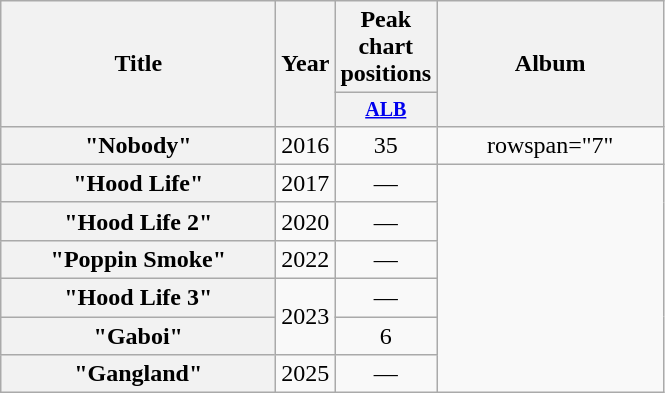<table class="wikitable plainrowheaders" style="text-align:center;">
<tr>
<th scope="col" rowspan="2" style="width:11em;">Title</th>
<th scope="col" rowspan="2" style="width:2em;">Year</th>
<th scope="col" colspan="1">Peak chart positions</th>
<th scope="col" rowspan="2" style="width:9em;">Album</th>
</tr>
<tr>
<th style="width:40px; font-size:smaller;"><a href='#'>ALB</a><br></th>
</tr>
<tr>
<th scope="row">"Nobody"<br></th>
<td>2016</td>
<td>35</td>
<td>rowspan="7" </td>
</tr>
<tr>
<th scope="row">"Hood Life"<br></th>
<td>2017</td>
<td>—</td>
</tr>
<tr>
<th scope="row">"Hood Life 2"<br></th>
<td>2020</td>
<td>—</td>
</tr>
<tr>
<th scope="row">"Poppin Smoke"<br></th>
<td>2022</td>
<td>—</td>
</tr>
<tr>
<th scope="row">"Hood Life 3"<br></th>
<td rowspan="2">2023</td>
<td>—</td>
</tr>
<tr>
<th scope="row">"Gaboi"<br></th>
<td>6</td>
</tr>
<tr>
<th scope="row">"Gangland"<br></th>
<td>2025</td>
<td>—</td>
</tr>
</table>
